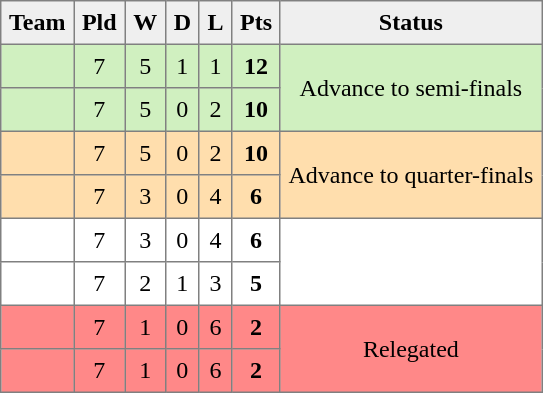<table style=border-collapse:collapse border=1 cellspacing=0 cellpadding=5>
<tr align=center bgcolor=#efefef>
<th>Team</th>
<th>Pld</th>
<th>W</th>
<th>D</th>
<th>L</th>
<th>Pts</th>
<th>Status</th>
</tr>
<tr align=center style="background:#D0F0C0;">
<td style="text-align:left;"> </td>
<td>7</td>
<td>5</td>
<td>1</td>
<td>1</td>
<td><strong>12</strong></td>
<td rowspan=2>Advance to semi-finals</td>
</tr>
<tr align=center style="background:#D0F0C0;">
<td style="text-align:left;"> </td>
<td>7</td>
<td>5</td>
<td>0</td>
<td>2</td>
<td><strong>10</strong></td>
</tr>
<tr align=center style="background:#FFDEAD;">
<td style="text-align:left;"> </td>
<td>7</td>
<td>5</td>
<td>0</td>
<td>2</td>
<td><strong>10</strong></td>
<td rowspan=2>Advance to quarter-finals</td>
</tr>
<tr align=center style="background:#FFDEAD;">
<td style="text-align:left;"> </td>
<td>7</td>
<td>3</td>
<td>0</td>
<td>4</td>
<td><strong>6</strong></td>
</tr>
<tr align=center style="background:#FFFFFF;">
<td style="text-align:left;"> </td>
<td>7</td>
<td>3</td>
<td>0</td>
<td>4</td>
<td><strong>6</strong></td>
<td rowspan=2></td>
</tr>
<tr align=center style="background:#FFFFFF;">
<td style="text-align:left;"> </td>
<td>7</td>
<td>2</td>
<td>1</td>
<td>3</td>
<td><strong>5</strong></td>
</tr>
<tr align=center style="background:#FF8888;">
<td style="text-align:left;"> </td>
<td>7</td>
<td>1</td>
<td>0</td>
<td>6</td>
<td><strong>2</strong></td>
<td rowspan=2>Relegated</td>
</tr>
<tr align=center style="background:#FF8888;">
<td style="text-align:left;"> </td>
<td>7</td>
<td>1</td>
<td>0</td>
<td>6</td>
<td><strong>2</strong></td>
</tr>
</table>
